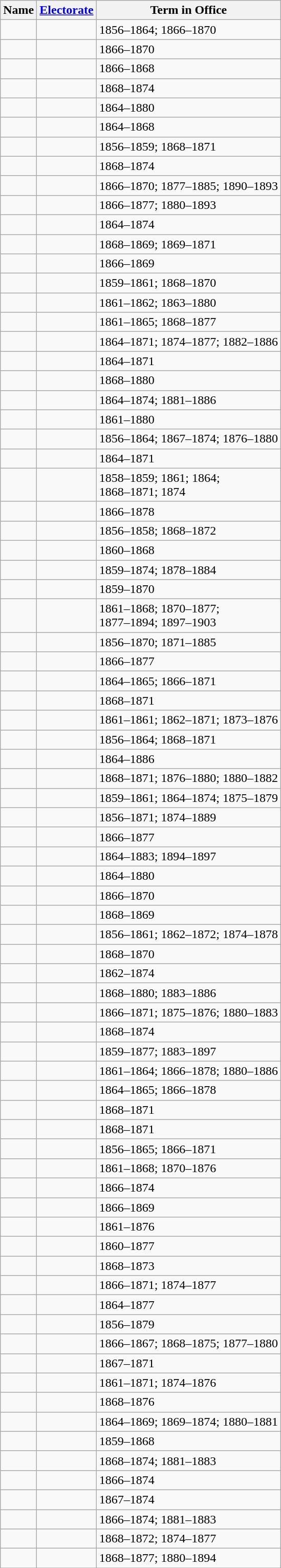<table class="wikitable sortable">
<tr>
<th>Name</th>
<th><a href='#'>Electorate</a></th>
<th>Term in Office</th>
</tr>
<tr>
<td> </td>
<td></td>
<td>1856–1864; 1866–1870</td>
</tr>
<tr>
<td> </td>
<td></td>
<td>1866–1870</td>
</tr>
<tr>
<td> </td>
<td></td>
<td>1866–1868</td>
</tr>
<tr>
<td></td>
<td></td>
<td>1868–1874</td>
</tr>
<tr>
<td></td>
<td></td>
<td>1864–1880</td>
</tr>
<tr>
<td> </td>
<td></td>
<td>1864–1868</td>
</tr>
<tr>
<td></td>
<td></td>
<td>1856–1859; 1868–1871</td>
</tr>
<tr>
<td></td>
<td></td>
<td>1868–1874</td>
</tr>
<tr>
<td>  </td>
<td></td>
<td>1866–1870; 1877–1885; 1890–1893</td>
</tr>
<tr>
<td></td>
<td></td>
<td>1866–1877; 1880–1893</td>
</tr>
<tr>
<td></td>
<td></td>
<td>1864–1874</td>
</tr>
<tr>
<td></td>
<td></td>
<td>1868–1869; 1869–1871</td>
</tr>
<tr>
<td> </td>
<td></td>
<td>1866–1869</td>
</tr>
<tr>
<td> </td>
<td></td>
<td>1859–1861; 1868–1870</td>
</tr>
<tr>
<td></td>
<td></td>
<td>1861–1862; 1863–1880</td>
</tr>
<tr>
<td></td>
<td></td>
<td>1861–1865; 1868–1877</td>
</tr>
<tr>
<td></td>
<td></td>
<td>1864–1871; 1874–1877; 1882–1886</td>
</tr>
<tr>
<td></td>
<td></td>
<td>1864–1871</td>
</tr>
<tr>
<td></td>
<td></td>
<td>1868–1880</td>
</tr>
<tr>
<td></td>
<td></td>
<td>1864–1874; 1881–1886</td>
</tr>
<tr>
<td></td>
<td></td>
<td>1861–1880</td>
</tr>
<tr>
<td></td>
<td></td>
<td>1856–1864; 1867–1874; 1876–1880</td>
</tr>
<tr>
<td></td>
<td></td>
<td>1864–1871</td>
</tr>
<tr>
<td></td>
<td></td>
<td>1858–1859; 1861; 1864;<br>1868–1871; 1874</td>
</tr>
<tr>
<td></td>
<td></td>
<td>1866–1878</td>
</tr>
<tr>
<td></td>
<td></td>
<td>1856–1858; 1868–1872</td>
</tr>
<tr>
<td> </td>
<td></td>
<td>1860–1868</td>
</tr>
<tr>
<td></td>
<td></td>
<td>1859–1874; 1878–1884</td>
</tr>
<tr>
<td> </td>
<td></td>
<td>1859–1870</td>
</tr>
<tr>
<td> </td>
<td></td>
<td>1861–1868; 1870–1877;<br>1877–1894; 1897–1903</td>
</tr>
<tr>
<td> </td>
<td></td>
<td>1856–1870; 1871–1885</td>
</tr>
<tr>
<td></td>
<td></td>
<td>1866–1877</td>
</tr>
<tr>
<td></td>
<td></td>
<td>1864–1865; 1866–1871</td>
</tr>
<tr>
<td></td>
<td></td>
<td>1868–1871</td>
</tr>
<tr>
<td></td>
<td></td>
<td>1861–1861; 1862–1871; 1873–1876</td>
</tr>
<tr>
<td></td>
<td></td>
<td>1856–1864; 1868–1871</td>
</tr>
<tr>
<td></td>
<td></td>
<td>1864–1886</td>
</tr>
<tr>
<td></td>
<td></td>
<td>1868–1871; 1876–1880; 1880–1882</td>
</tr>
<tr>
<td></td>
<td></td>
<td>1859–1861; 1864–1874; 1875–1879</td>
</tr>
<tr>
<td></td>
<td></td>
<td>1856–1871; 1874–1889</td>
</tr>
<tr>
<td></td>
<td></td>
<td>1866–1877</td>
</tr>
<tr>
<td></td>
<td></td>
<td>1864–1883; 1894–1897</td>
</tr>
<tr>
<td></td>
<td></td>
<td>1864–1880</td>
</tr>
<tr>
<td> </td>
<td></td>
<td>1866–1870</td>
</tr>
<tr>
<td>  </td>
<td></td>
<td>1868–1869</td>
</tr>
<tr>
<td></td>
<td></td>
<td>1856–1861; 1862–1872; 1874–1878</td>
</tr>
<tr>
<td> </td>
<td></td>
<td>1868–1870</td>
</tr>
<tr>
<td></td>
<td></td>
<td>1862–1874</td>
</tr>
<tr>
<td></td>
<td></td>
<td>1868–1880; 1883–1886</td>
</tr>
<tr>
<td></td>
<td></td>
<td>1866–1871; 1875–1876; 1880–1883</td>
</tr>
<tr>
<td></td>
<td></td>
<td>1868–1874</td>
</tr>
<tr>
<td></td>
<td></td>
<td>1859–1877; 1883–1897</td>
</tr>
<tr>
<td></td>
<td></td>
<td>1861–1864; 1866–1878; 1880–1886</td>
</tr>
<tr>
<td></td>
<td></td>
<td>1864–1865; 1866–1878</td>
</tr>
<tr>
<td></td>
<td></td>
<td>1868–1871</td>
</tr>
<tr>
<td></td>
<td></td>
<td>1868–1871</td>
</tr>
<tr>
<td></td>
<td></td>
<td>1856–1865; 1866–1871</td>
</tr>
<tr>
<td> </td>
<td></td>
<td>1861–1868; 1870–1876</td>
</tr>
<tr>
<td></td>
<td></td>
<td>1866–1874</td>
</tr>
<tr>
<td> </td>
<td></td>
<td>1866–1869</td>
</tr>
<tr>
<td></td>
<td></td>
<td>1861–1876</td>
</tr>
<tr>
<td></td>
<td></td>
<td>1860–1877</td>
</tr>
<tr>
<td></td>
<td></td>
<td>1868–1873</td>
</tr>
<tr>
<td></td>
<td></td>
<td>1866–1871; 1874–1877</td>
</tr>
<tr>
<td></td>
<td></td>
<td>1864–1877</td>
</tr>
<tr>
<td></td>
<td></td>
<td>1856–1879</td>
</tr>
<tr>
<td></td>
<td></td>
<td>1866–1867; 1868–1875; 1877–1880</td>
</tr>
<tr>
<td></td>
<td></td>
<td>1867–1871</td>
</tr>
<tr>
<td></td>
<td></td>
<td>1861–1871; 1874–1876</td>
</tr>
<tr>
<td></td>
<td></td>
<td>1868–1876</td>
</tr>
<tr>
<td> </td>
<td></td>
<td>1864–1869; 1869–1874; 1880–1881</td>
</tr>
<tr>
<td> </td>
<td></td>
<td>1859–1868</td>
</tr>
<tr>
<td></td>
<td></td>
<td>1868–1874; 1881–1883</td>
</tr>
<tr>
<td></td>
<td></td>
<td>1866–1874</td>
</tr>
<tr>
<td></td>
<td></td>
<td>1867–1874</td>
</tr>
<tr>
<td></td>
<td></td>
<td>1866–1874; 1881–1883</td>
</tr>
<tr>
<td></td>
<td></td>
<td>1868–1872; 1874–1877</td>
</tr>
<tr>
<td></td>
<td></td>
<td>1868–1877; 1880–1894</td>
</tr>
<tr>
</tr>
</table>
